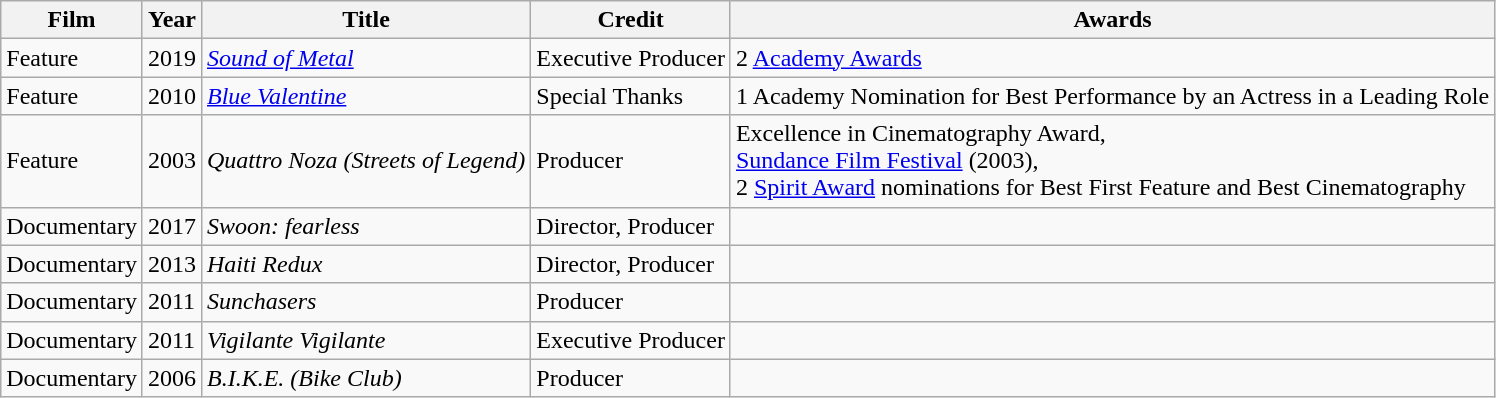<table class="wikitable sortable">
<tr>
<th>Film</th>
<th>Year</th>
<th>Title</th>
<th>Credit</th>
<th>Awards</th>
</tr>
<tr>
<td>Feature</td>
<td>2019</td>
<td><em><a href='#'>Sound of Metal</a></em></td>
<td>Executive Producer</td>
<td>2 <a href='#'>Academy Awards</a></td>
</tr>
<tr>
<td>Feature</td>
<td>2010</td>
<td><em><a href='#'>Blue Valentine</a></em></td>
<td>Special Thanks</td>
<td>1 Academy Nomination for Best Performance by an Actress in a Leading Role</td>
</tr>
<tr>
<td>Feature</td>
<td>2003</td>
<td><em>Quattro Noza (Streets of Legend)</em></td>
<td>Producer</td>
<td>Excellence in Cinematography Award,<br><a href='#'>Sundance Film Festival</a> (2003),<br>2 <a href='#'>Spirit Award</a> nominations for Best First Feature and Best Cinematography</td>
</tr>
<tr>
<td>Documentary</td>
<td>2017</td>
<td><em>Swoon: fearless</em></td>
<td>Director, Producer</td>
<td></td>
</tr>
<tr>
<td>Documentary</td>
<td>2013</td>
<td><em>Haiti Redux</em></td>
<td>Director, Producer</td>
<td></td>
</tr>
<tr>
<td>Documentary</td>
<td>2011</td>
<td><em>Sunchasers</em></td>
<td>Producer</td>
<td></td>
</tr>
<tr>
<td>Documentary</td>
<td>2011</td>
<td><em>Vigilante Vigilante</em></td>
<td>Executive Producer</td>
<td></td>
</tr>
<tr>
<td>Documentary</td>
<td>2006</td>
<td><em>B.I.K.E. (Bike Club)</em></td>
<td>Producer</td>
<td></td>
</tr>
</table>
